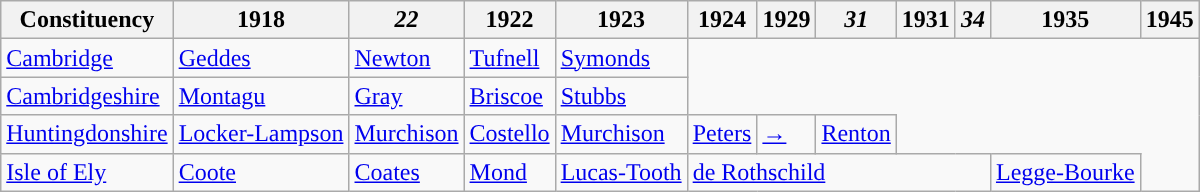<table class="wikitable">
<tr>
<th>Constituency</th>
<th>1918</th>
<th><em>22</em></th>
<th>1922</th>
<th>1923</th>
<th>1924</th>
<th>1929</th>
<th><em>31</em></th>
<th>1931</th>
<th><em>34</em></th>
<th>1935</th>
<th>1945</th>
</tr>
<tr>
<td><a href='#'>Cambridge</a></td>
<td><a href='#'>Geddes</a></td>
<td><a href='#'>Newton</a></td>
<td><a href='#'>Tufnell</a></td>
<td><a href='#'>Symonds</a></td>
</tr>
<tr>
<td><a href='#'>Cambridgeshire</a></td>
<td><a href='#'>Montagu</a></td>
<td><a href='#'>Gray</a></td>
<td><a href='#'>Briscoe</a></td>
<td><a href='#'>Stubbs</a></td>
</tr>
<tr>
<td><a href='#'>Huntingdonshire</a></td>
<td><a href='#'>Locker-Lampson</a></td>
<td><a href='#'>Murchison</a></td>
<td><a href='#'>Costello</a></td>
<td><a href='#'>Murchison</a></td>
<td><a href='#'>Peters</a></td>
<td><a href='#'>→</a></td>
<td><a href='#'>Renton</a></td>
</tr>
<tr>
<td><a href='#'>Isle of Ely</a></td>
<td><a href='#'>Coote</a></td>
<td><a href='#'>Coates</a></td>
<td bgcolor=><a href='#'>Mond</a></td>
<td><a href='#'>Lucas-Tooth</a></td>
<td colspan="5"><a href='#'>de Rothschild</a></td>
<td><a href='#'>Legge-Bourke</a></td>
</tr>
</table>
